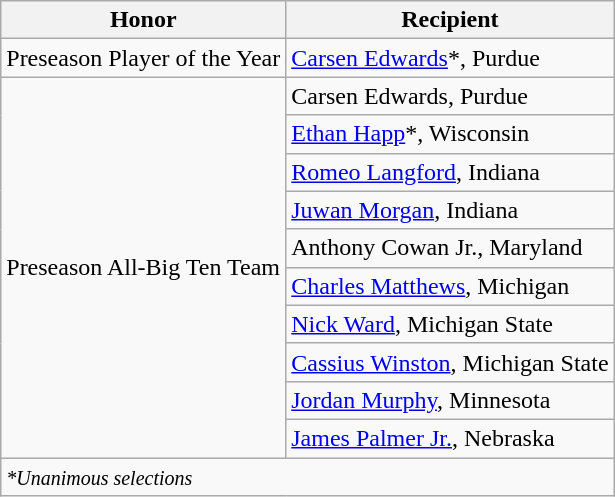<table class="wikitable" border="1">
<tr>
<th>Honor</th>
<th>Recipient</th>
</tr>
<tr>
<td>Preseason Player of the Year</td>
<td><a href='#'>Carsen Edwards</a>*, Purdue</td>
</tr>
<tr>
<td rowspan=10 valign=middle>Preseason All-Big Ten Team</td>
<td>Carsen Edwards, Purdue</td>
</tr>
<tr>
<td><a href='#'>Ethan Happ</a>*, Wisconsin</td>
</tr>
<tr>
<td><a href='#'>Romeo Langford</a>, Indiana</td>
</tr>
<tr>
<td><a href='#'>Juwan Morgan</a>, Indiana</td>
</tr>
<tr>
<td>Anthony Cowan Jr., Maryland</td>
</tr>
<tr>
<td><a href='#'>Charles Matthews</a>, Michigan</td>
</tr>
<tr>
<td><a href='#'>Nick Ward</a>, Michigan State</td>
</tr>
<tr>
<td><a href='#'>Cassius Winston</a>, Michigan State</td>
</tr>
<tr>
<td><a href='#'>Jordan Murphy</a>, Minnesota</td>
</tr>
<tr>
<td><a href='#'>James Palmer Jr.</a>, Nebraska</td>
</tr>
<tr>
<td colspan="3" valign="middle"><small><em>*Unanimous selections</em></small></td>
</tr>
</table>
